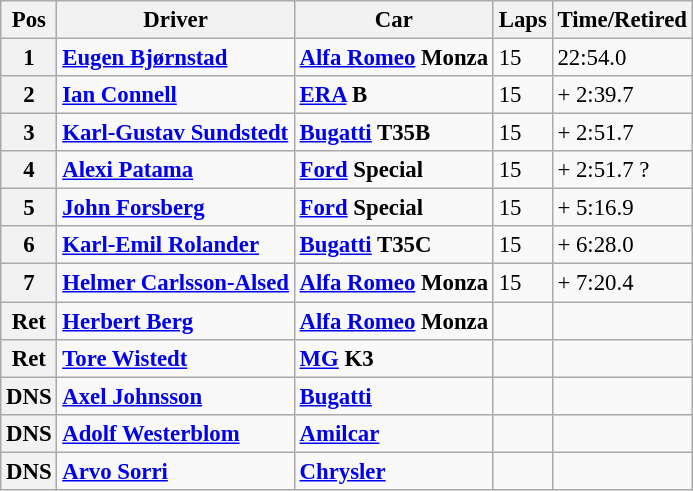<table class="wikitable" style="font-size: 95%;">
<tr>
<th>Pos</th>
<th>Driver</th>
<th>Car</th>
<th>Laps</th>
<th>Time/Retired</th>
</tr>
<tr>
<th>1</th>
<td> <strong><a href='#'>Eugen Bjørnstad</a></strong></td>
<td><strong><a href='#'>Alfa Romeo</a> Monza</strong></td>
<td>15</td>
<td>22:54.0</td>
</tr>
<tr>
<th>2</th>
<td> <strong><a href='#'>Ian Connell</a></strong></td>
<td><strong><a href='#'>ERA</a> B</strong></td>
<td>15</td>
<td>+ 2:39.7</td>
</tr>
<tr>
<th>3</th>
<td> <strong><a href='#'>Karl-Gustav Sundstedt</a></strong></td>
<td><strong><a href='#'>Bugatti</a> T35B</strong></td>
<td>15</td>
<td>+ 2:51.7</td>
</tr>
<tr>
<th>4</th>
<td> <strong><a href='#'>Alexi Patama</a></strong></td>
<td><strong><a href='#'>Ford</a> Special</strong></td>
<td>15</td>
<td>+ 2:51.7 ?</td>
</tr>
<tr>
<th>5</th>
<td> <strong><a href='#'>John Forsberg</a></strong></td>
<td><strong><a href='#'>Ford</a> Special</strong></td>
<td>15</td>
<td>+ 5:16.9</td>
</tr>
<tr>
<th>6</th>
<td> <strong><a href='#'>Karl-Emil Rolander</a></strong></td>
<td><strong><a href='#'>Bugatti</a> T35C</strong></td>
<td>15</td>
<td>+ 6:28.0</td>
</tr>
<tr>
<th>7</th>
<td> <strong><a href='#'>Helmer Carlsson-Alsed</a></strong></td>
<td><strong><a href='#'>Alfa Romeo</a> Monza</strong></td>
<td>15</td>
<td>+ 7:20.4</td>
</tr>
<tr>
<th>Ret</th>
<td> <strong><a href='#'>Herbert Berg</a></strong></td>
<td><strong><a href='#'>Alfa Romeo</a> Monza</strong></td>
<td></td>
<td></td>
</tr>
<tr>
<th>Ret</th>
<td> <strong><a href='#'>Tore Wistedt</a></strong></td>
<td><strong><a href='#'>MG</a> K3</strong></td>
<td></td>
<td></td>
</tr>
<tr>
<th>DNS</th>
<td> <strong><a href='#'>Axel Johnsson</a></strong></td>
<td><strong><a href='#'>Bugatti</a> </strong></td>
<td></td>
<td></td>
</tr>
<tr>
<th>DNS</th>
<td> <strong><a href='#'>Adolf Westerblom</a></strong></td>
<td><strong><a href='#'>Amilcar</a> </strong></td>
<td></td>
<td></td>
</tr>
<tr>
<th>DNS</th>
<td> <strong><a href='#'>Arvo Sorri</a></strong></td>
<td><strong><a href='#'>Chrysler</a> </strong></td>
<td></td>
<td></td>
</tr>
</table>
